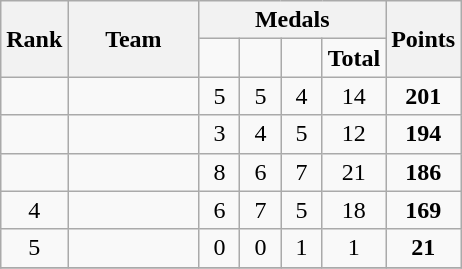<table class="wikitable">
<tr>
<th rowspan=2>Rank</th>
<th width=80px rowspan=2>Team</th>
<th colspan=4>Medals</th>
<th rowspan=2>Points</th>
</tr>
<tr>
<td width=20px align=center></td>
<td width=20px align=center></td>
<td width=20px align=center></td>
<td><strong>Total</strong></td>
</tr>
<tr>
<td align=center></td>
<td></td>
<td align=center>5</td>
<td align=center>5</td>
<td align=center>4</td>
<td align=center>14</td>
<td align=center><strong>201</strong></td>
</tr>
<tr>
<td align=center></td>
<td></td>
<td align=center>3</td>
<td align=center>4</td>
<td align=center>5</td>
<td align=center>12</td>
<td align=center><strong>194</strong></td>
</tr>
<tr>
<td align=center></td>
<td></td>
<td align=center>8</td>
<td align=center>6</td>
<td align=center>7</td>
<td align=center>21</td>
<td align=center><strong>186</strong></td>
</tr>
<tr>
<td align=center>4</td>
<td><strong></strong></td>
<td align=center>6</td>
<td align=center>7</td>
<td align=center>5</td>
<td align=center>18</td>
<td align=center><strong>169</strong></td>
</tr>
<tr>
<td align=center>5</td>
<td></td>
<td align=center>0</td>
<td align=center>0</td>
<td align=center>1</td>
<td align=center>1</td>
<td align=center><strong>21</strong></td>
</tr>
<tr>
</tr>
</table>
